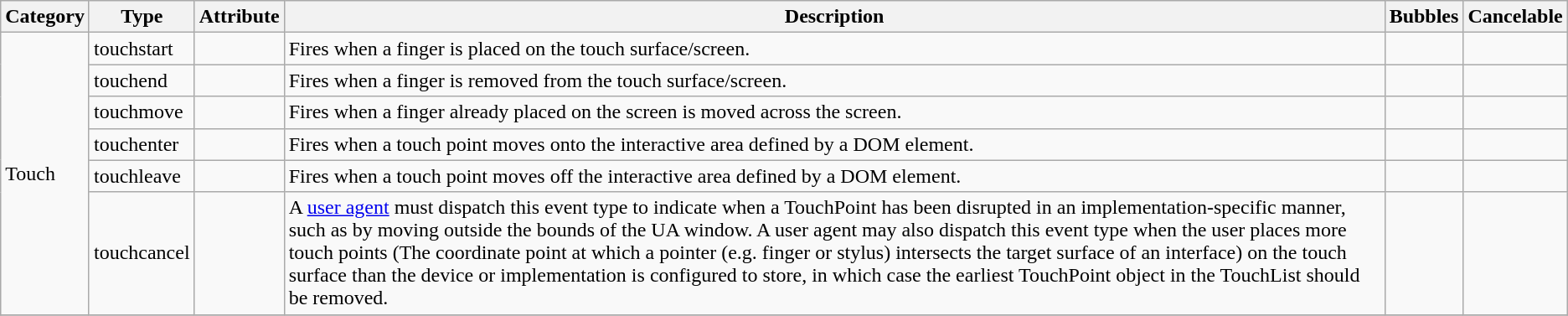<table class="wikitable">
<tr>
<th>Category</th>
<th>Type</th>
<th>Attribute</th>
<th>Description</th>
<th>Bubbles</th>
<th>Cancelable</th>
</tr>
<tr>
<td rowspan=6>Touch</td>
<td>touchstart</td>
<td></td>
<td>Fires when a finger is placed on the touch surface/screen.</td>
<td></td>
<td></td>
</tr>
<tr>
<td>touchend</td>
<td></td>
<td>Fires when a finger is removed from the touch surface/screen.</td>
<td></td>
<td></td>
</tr>
<tr>
<td>touchmove</td>
<td></td>
<td>Fires when a finger already placed on the screen is moved across the screen.</td>
<td></td>
<td></td>
</tr>
<tr>
<td>touchenter</td>
<td></td>
<td>Fires when a touch point moves onto the interactive area defined by a DOM element.</td>
<td></td>
<td></td>
</tr>
<tr>
<td>touchleave</td>
<td></td>
<td>Fires when a touch point moves off the interactive area defined by a DOM element.</td>
<td></td>
<td></td>
</tr>
<tr>
<td>touchcancel</td>
<td></td>
<td>A <a href='#'>user agent</a> must dispatch this event type to indicate when a TouchPoint has been disrupted in an implementation-specific manner, such as by moving outside the bounds of the UA window. A user agent may also dispatch this event type when the user places more touch points (The coordinate point at which a pointer (e.g. finger or stylus) intersects the target surface of an interface) on the touch surface than the device or implementation is configured to store, in which case the earliest TouchPoint object in the TouchList should be removed.</td>
<td></td>
<td></td>
</tr>
<tr>
</tr>
</table>
